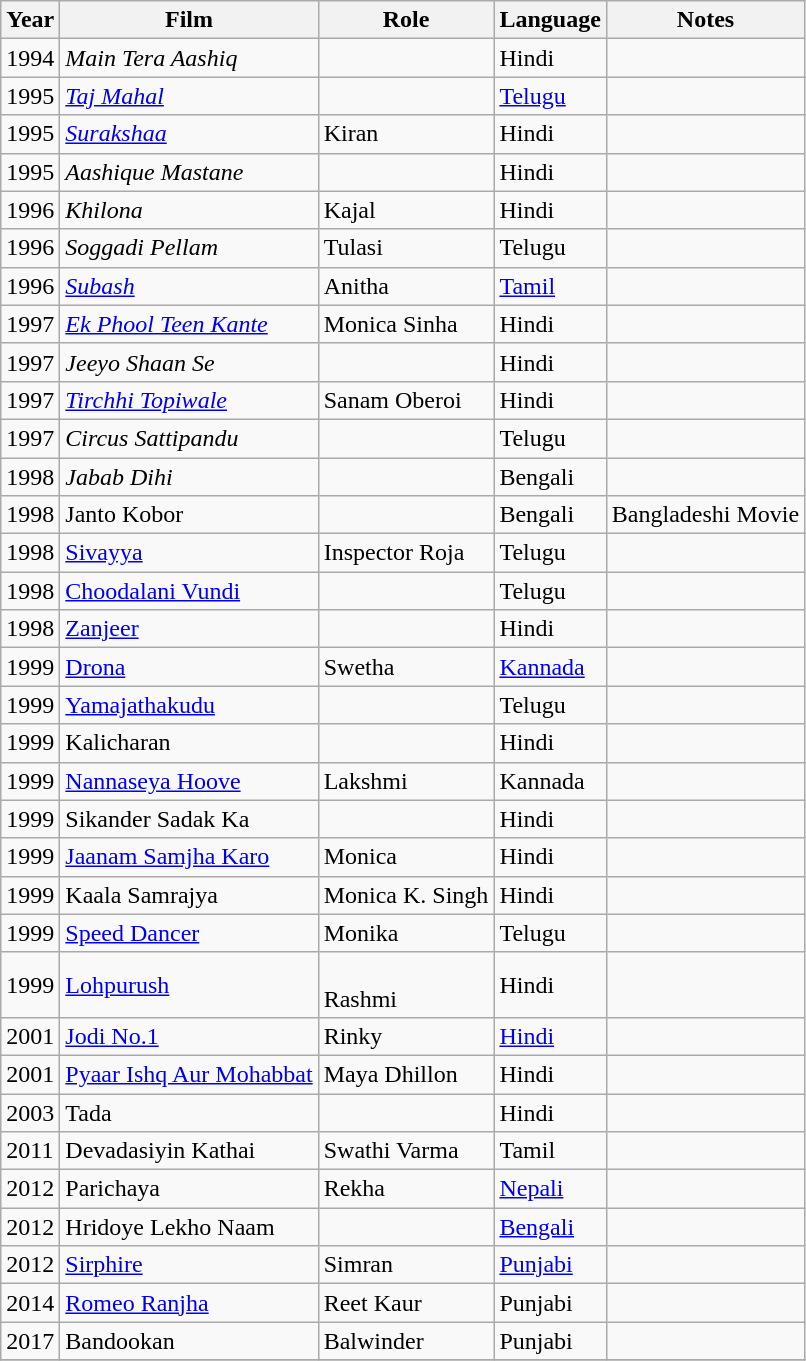<table class="wikitable sortable">
<tr>
<th>Year</th>
<th>Film</th>
<th>Role</th>
<th>Language</th>
<th>Notes</th>
</tr>
<tr>
<td>1994</td>
<td><em>Main Tera Aashiq</em></td>
<td></td>
<td>Hindi</td>
<td></td>
</tr>
<tr>
<td>1995</td>
<td><em><a href='#'>Taj Mahal</a></em></td>
<td></td>
<td><a href='#'>Telugu</a></td>
<td></td>
</tr>
<tr>
<td>1995</td>
<td><em><a href='#'>Surakshaa</a></em></td>
<td>Kiran</td>
<td>Hindi</td>
<td></td>
</tr>
<tr>
<td>1995</td>
<td><em>Aashique Mastane</em></td>
<td></td>
<td>Hindi</td>
<td></td>
</tr>
<tr>
<td>1996</td>
<td><em>Khilona</em></td>
<td>Kajal</td>
<td>Hindi</td>
<td></td>
</tr>
<tr>
<td>1996</td>
<td><em>Soggadi Pellam</em></td>
<td>Tulasi</td>
<td>Telugu</td>
<td></td>
</tr>
<tr>
<td>1996</td>
<td><em><a href='#'>Subash</a></em></td>
<td>Anitha</td>
<td><a href='#'>Tamil</a></td>
<td></td>
</tr>
<tr>
<td>1997</td>
<td><em><a href='#'>Ek Phool Teen Kante</a></em></td>
<td>Monica Sinha</td>
<td>Hindi</td>
<td></td>
</tr>
<tr>
<td>1997</td>
<td><em>Jeeyo Shaan Se</em></td>
<td></td>
<td>Hindi</td>
<td></td>
</tr>
<tr>
<td>1997</td>
<td><em><a href='#'>Tirchhi Topiwale</a></em></td>
<td>Sanam Oberoi</td>
<td>Hindi</td>
<td></td>
</tr>
<tr>
<td>1997</td>
<td><em>Circus Sattipandu</em></td>
<td></td>
<td>Telugu</td>
<td></td>
</tr>
<tr>
<td>1998</td>
<td><em>Jabab Dihi</td>
<td></td>
<td>Bengali</td>
<td></td>
</tr>
<tr>
<td>1998</td>
<td></em>Janto Kobor<em></td>
<td></td>
<td>Bengali</td>
<td>Bangladeshi Movie</td>
</tr>
<tr>
<td>1998</td>
<td></em><a href='#'>Sivayya</a><em></td>
<td>Inspector Roja</td>
<td>Telugu</td>
<td></td>
</tr>
<tr>
<td>1998</td>
<td></em><a href='#'>Choodalani Vundi</a><em></td>
<td></td>
<td>Telugu</td>
<td></td>
</tr>
<tr>
<td>1998</td>
<td></em><a href='#'>Zanjeer</a><em></td>
<td></td>
<td>Hindi</td>
<td></td>
</tr>
<tr>
<td>1999</td>
<td></em><a href='#'>Drona</a><em></td>
<td>Swetha</td>
<td><a href='#'>Kannada</a></td>
<td></td>
</tr>
<tr>
<td>1999</td>
<td></em><a href='#'>Yamajathakudu</a><em></td>
<td></td>
<td>Telugu</td>
<td></td>
</tr>
<tr>
<td>1999</td>
<td></em>Kalicharan<em></td>
<td></td>
<td>Hindi</td>
<td></td>
</tr>
<tr>
<td>1999</td>
<td></em><a href='#'>Nannaseya Hoove</a><em></td>
<td>Lakshmi</td>
<td>Kannada</td>
<td></td>
</tr>
<tr>
<td>1999</td>
<td></em>Sikander Sadak Ka<em></td>
<td></td>
<td>Hindi</td>
<td></td>
</tr>
<tr>
<td>1999</td>
<td></em><a href='#'>Jaanam Samjha Karo</a><em></td>
<td>Monica</td>
<td>Hindi</td>
<td></td>
</tr>
<tr>
<td>1999</td>
<td></em>Kaala Samrajya<em></td>
<td>Monica K. Singh</td>
<td>Hindi</td>
<td></td>
</tr>
<tr>
<td>1999</td>
<td></em><a href='#'>Speed Dancer</a><em></td>
<td>Monika</td>
<td>Telugu</td>
<td></td>
</tr>
<tr>
<td>1999</td>
<td></em><a href='#'>Lohpurush</a><em></td>
<td><br>Rashmi</td>
<td>Hindi</td>
<td></td>
</tr>
<tr>
<td>2001</td>
<td></em><a href='#'>Jodi No.1</a><em></td>
<td>Rinky</td>
<td><a href='#'>Hindi</a></td>
<td></td>
</tr>
<tr>
<td>2001</td>
<td></em><a href='#'>Pyaar Ishq Aur Mohabbat</a><em></td>
<td>Maya Dhillon</td>
<td>Hindi</td>
<td></td>
</tr>
<tr>
<td>2003</td>
<td></em>Tada<em></td>
<td></td>
<td>Hindi</td>
<td></td>
</tr>
<tr>
<td>2011</td>
<td></em>Devadasiyin Kathai<em></td>
<td>Swathi Varma</td>
<td>Tamil</td>
<td></td>
</tr>
<tr>
<td>2012</td>
<td></em>Parichaya<em></td>
<td>Rekha</td>
<td><a href='#'>Nepali</a></td>
<td></td>
</tr>
<tr>
<td>2012</td>
<td></em>Hridoye Lekho Naam<em></td>
<td></td>
<td><a href='#'>Bengali</a></td>
<td></td>
</tr>
<tr>
<td>2012</td>
<td></em><a href='#'>Sirphire</a><em></td>
<td>Simran</td>
<td><a href='#'>Punjabi</a></td>
<td></td>
</tr>
<tr>
<td>2014</td>
<td></em><a href='#'>Romeo Ranjha</a><em></td>
<td>Reet Kaur</td>
<td>Punjabi</td>
<td></td>
</tr>
<tr>
<td>2017</td>
<td></em>Bandookan<em></td>
<td>Balwinder</td>
<td>Punjabi</td>
<td></td>
</tr>
<tr>
</tr>
</table>
